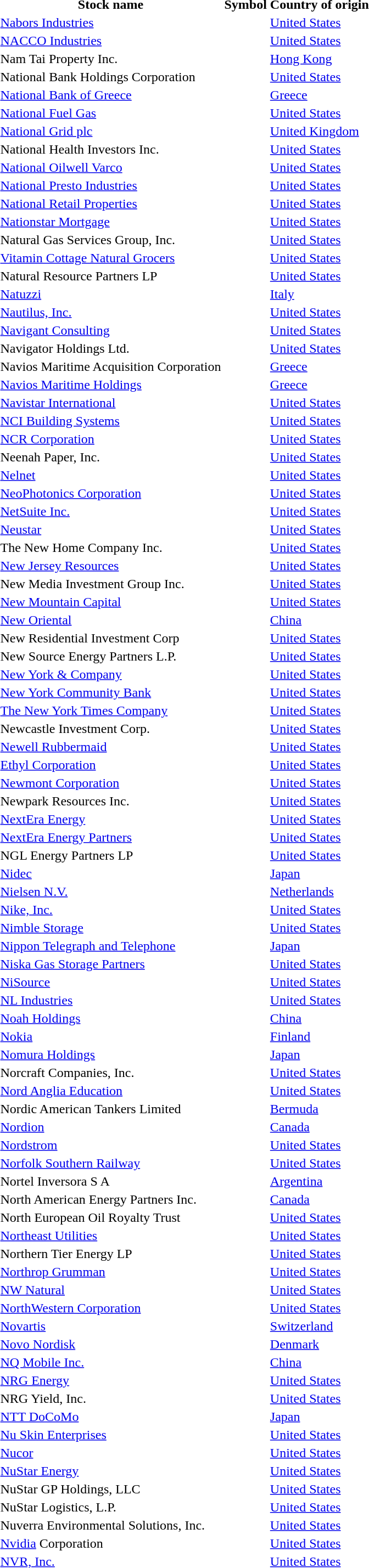<table style="background:transparent;">
<tr>
<th>Stock name</th>
<th>Symbol</th>
<th>Country of origin</th>
</tr>
<tr --->
<td><a href='#'>Nabors Industries</a></td>
<td></td>
<td><a href='#'>United States</a></td>
</tr>
<tr --->
<td><a href='#'>NACCO Industries</a></td>
<td></td>
<td><a href='#'>United States</a></td>
</tr>
<tr --->
<td>Nam Tai Property Inc.</td>
<td></td>
<td><a href='#'>Hong Kong</a></td>
</tr>
<tr --->
<td>National Bank Holdings Corporation</td>
<td></td>
<td><a href='#'>United States</a></td>
</tr>
<tr --->
<td><a href='#'>National Bank of Greece</a></td>
<td></td>
<td><a href='#'>Greece</a></td>
</tr>
<tr --->
<td><a href='#'>National Fuel Gas</a></td>
<td></td>
<td><a href='#'>United States</a></td>
</tr>
<tr --->
<td><a href='#'>National Grid plc</a></td>
<td></td>
<td><a href='#'>United Kingdom</a></td>
</tr>
<tr --->
<td>National Health Investors Inc.</td>
<td></td>
<td><a href='#'>United States</a></td>
</tr>
<tr --->
<td><a href='#'>National Oilwell Varco</a></td>
<td></td>
<td><a href='#'>United States</a></td>
</tr>
<tr --->
<td><a href='#'>National Presto Industries</a></td>
<td></td>
<td><a href='#'>United States</a></td>
</tr>
<tr --->
<td><a href='#'>National Retail Properties</a></td>
<td></td>
<td><a href='#'>United States</a></td>
</tr>
<tr --->
<td><a href='#'>Nationstar Mortgage</a></td>
<td></td>
<td><a href='#'>United States</a></td>
</tr>
<tr --->
<td>Natural Gas Services Group, Inc.</td>
<td></td>
<td><a href='#'>United States</a></td>
</tr>
<tr --->
<td><a href='#'>Vitamin Cottage Natural Grocers</a></td>
<td></td>
<td><a href='#'>United States</a></td>
</tr>
<tr --->
<td>Natural Resource Partners LP</td>
<td></td>
<td><a href='#'>United States</a></td>
</tr>
<tr --->
<td><a href='#'>Natuzzi</a></td>
<td></td>
<td><a href='#'>Italy</a></td>
</tr>
<tr --->
<td><a href='#'>Nautilus, Inc.</a></td>
<td></td>
<td><a href='#'>United States</a></td>
</tr>
<tr --->
<td><a href='#'>Navigant Consulting</a></td>
<td></td>
<td><a href='#'>United States</a></td>
</tr>
<tr --->
<td>Navigator Holdings Ltd.</td>
<td></td>
<td><a href='#'>United States</a></td>
</tr>
<tr --->
<td>Navios Maritime Acquisition Corporation</td>
<td></td>
<td><a href='#'>Greece</a></td>
</tr>
<tr --->
<td><a href='#'>Navios Maritime Holdings</a></td>
<td></td>
<td><a href='#'>Greece</a></td>
</tr>
<tr --->
<td><a href='#'>Navistar International</a></td>
<td></td>
<td><a href='#'>United States</a></td>
</tr>
<tr --->
<td><a href='#'>NCI Building Systems</a></td>
<td></td>
<td><a href='#'>United States</a></td>
</tr>
<tr --->
<td><a href='#'>NCR Corporation</a></td>
<td></td>
<td><a href='#'>United States</a></td>
</tr>
<tr --->
<td>Neenah Paper, Inc.</td>
<td></td>
<td><a href='#'>United States</a></td>
</tr>
<tr --->
<td><a href='#'>Nelnet</a></td>
<td></td>
<td><a href='#'>United States</a></td>
</tr>
<tr --->
<td><a href='#'>NeoPhotonics Corporation</a></td>
<td></td>
<td><a href='#'>United States</a></td>
</tr>
<tr --->
<td><a href='#'>NetSuite Inc.</a></td>
<td></td>
<td><a href='#'>United States</a></td>
</tr>
<tr --->
<td><a href='#'>Neustar</a></td>
<td></td>
<td><a href='#'>United States</a></td>
</tr>
<tr --->
<td>The New Home Company Inc.</td>
<td></td>
<td><a href='#'>United States</a></td>
</tr>
<tr --->
<td><a href='#'>New Jersey Resources</a></td>
<td></td>
<td><a href='#'>United States</a></td>
</tr>
<tr --->
<td>New Media Investment Group Inc.</td>
<td></td>
<td><a href='#'>United States</a></td>
</tr>
<tr --->
<td><a href='#'>New Mountain Capital</a></td>
<td></td>
<td><a href='#'>United States</a></td>
</tr>
<tr --->
<td><a href='#'>New Oriental</a></td>
<td></td>
<td><a href='#'>China</a></td>
</tr>
<tr --->
<td>New Residential Investment Corp</td>
<td></td>
<td><a href='#'>United States</a></td>
</tr>
<tr --->
<td>New Source Energy Partners L.P.</td>
<td></td>
<td><a href='#'>United States</a></td>
</tr>
<tr --->
<td><a href='#'>New York & Company</a></td>
<td></td>
<td><a href='#'>United States</a></td>
</tr>
<tr --->
<td><a href='#'>New York Community Bank</a></td>
<td></td>
<td><a href='#'>United States</a></td>
</tr>
<tr --->
<td><a href='#'>The New York Times Company</a></td>
<td></td>
<td><a href='#'>United States</a></td>
</tr>
<tr --->
<td>Newcastle Investment Corp.</td>
<td></td>
<td><a href='#'>United States</a></td>
</tr>
<tr --->
<td><a href='#'>Newell Rubbermaid</a></td>
<td></td>
<td><a href='#'>United States</a></td>
</tr>
<tr --->
<td><a href='#'>Ethyl Corporation</a></td>
<td></td>
<td><a href='#'>United States</a></td>
</tr>
<tr --->
<td><a href='#'>Newmont Corporation</a></td>
<td></td>
<td><a href='#'>United States</a></td>
</tr>
<tr --->
<td>Newpark Resources Inc.</td>
<td></td>
<td><a href='#'>United States</a></td>
</tr>
<tr --->
<td><a href='#'>NextEra Energy</a></td>
<td></td>
<td><a href='#'>United States</a></td>
</tr>
<tr --->
<td><a href='#'>NextEra Energy Partners</a></td>
<td></td>
<td><a href='#'>United States</a></td>
</tr>
<tr --->
<td>NGL Energy Partners LP</td>
<td></td>
<td><a href='#'>United States</a></td>
</tr>
<tr --->
<td><a href='#'>Nidec</a></td>
<td></td>
<td><a href='#'>Japan</a></td>
</tr>
<tr --->
<td><a href='#'>Nielsen N.V.</a></td>
<td></td>
<td><a href='#'>Netherlands</a></td>
</tr>
<tr --->
<td><a href='#'>Nike, Inc.</a></td>
<td></td>
<td><a href='#'>United States</a></td>
</tr>
<tr --->
<td><a href='#'>Nimble Storage</a></td>
<td></td>
<td><a href='#'>United States</a></td>
</tr>
<tr --->
<td><a href='#'>Nippon Telegraph and Telephone</a></td>
<td></td>
<td><a href='#'>Japan</a></td>
</tr>
<tr --->
<td><a href='#'>Niska Gas Storage Partners</a></td>
<td></td>
<td><a href='#'>United States</a></td>
</tr>
<tr --->
<td><a href='#'>NiSource</a></td>
<td></td>
<td><a href='#'>United States</a></td>
</tr>
<tr --->
<td><a href='#'>NL Industries</a></td>
<td></td>
<td><a href='#'>United States</a></td>
</tr>
<tr --->
<td><a href='#'>Noah Holdings</a></td>
<td></td>
<td><a href='#'>China</a></td>
</tr>
<tr --->
<td><a href='#'>Nokia</a></td>
<td></td>
<td><a href='#'>Finland</a></td>
</tr>
<tr --->
<td><a href='#'>Nomura Holdings</a></td>
<td></td>
<td><a href='#'>Japan</a></td>
</tr>
<tr --->
<td>Norcraft Companies, Inc.</td>
<td></td>
<td><a href='#'>United States</a></td>
</tr>
<tr --->
<td><a href='#'>Nord Anglia Education</a></td>
<td></td>
<td><a href='#'>United States</a></td>
</tr>
<tr --->
<td>Nordic American Tankers Limited</td>
<td></td>
<td><a href='#'>Bermuda</a></td>
</tr>
<tr --->
<td><a href='#'>Nordion</a></td>
<td></td>
<td><a href='#'>Canada</a></td>
</tr>
<tr --->
<td><a href='#'>Nordstrom</a></td>
<td></td>
<td><a href='#'>United States</a></td>
</tr>
<tr --->
<td><a href='#'>Norfolk Southern Railway</a></td>
<td></td>
<td><a href='#'>United States</a></td>
</tr>
<tr --->
<td>Nortel Inversora S A</td>
<td></td>
<td><a href='#'>Argentina</a></td>
</tr>
<tr --->
<td>North American Energy Partners Inc.</td>
<td></td>
<td><a href='#'>Canada</a></td>
</tr>
<tr --->
<td>North European Oil Royalty Trust</td>
<td></td>
<td><a href='#'>United States</a></td>
</tr>
<tr --->
<td><a href='#'>Northeast Utilities</a></td>
<td></td>
<td><a href='#'>United States</a></td>
</tr>
<tr --->
<td>Northern Tier Energy LP</td>
<td></td>
<td><a href='#'>United States</a></td>
</tr>
<tr --->
<td><a href='#'>Northrop Grumman</a></td>
<td></td>
<td><a href='#'>United States</a></td>
</tr>
<tr --->
<td><a href='#'>NW Natural</a></td>
<td></td>
<td><a href='#'>United States</a></td>
</tr>
<tr --->
<td><a href='#'>NorthWestern Corporation</a></td>
<td></td>
<td><a href='#'>United States</a></td>
</tr>
<tr --->
<td><a href='#'>Novartis</a></td>
<td></td>
<td><a href='#'>Switzerland</a></td>
</tr>
<tr --->
<td><a href='#'>Novo Nordisk</a></td>
<td></td>
<td><a href='#'>Denmark</a></td>
</tr>
<tr --->
<td><a href='#'>NQ Mobile Inc.</a></td>
<td></td>
<td><a href='#'>China</a></td>
</tr>
<tr --->
<td><a href='#'>NRG Energy</a></td>
<td></td>
<td><a href='#'>United States</a></td>
</tr>
<tr --->
<td>NRG Yield, Inc.</td>
<td></td>
<td><a href='#'>United States</a></td>
</tr>
<tr --->
<td><a href='#'>NTT DoCoMo</a></td>
<td></td>
<td><a href='#'>Japan</a></td>
</tr>
<tr --->
<td><a href='#'>Nu Skin Enterprises</a></td>
<td></td>
<td><a href='#'>United States</a></td>
</tr>
<tr --->
<td><a href='#'>Nucor</a></td>
<td></td>
<td><a href='#'>United States</a></td>
</tr>
<tr --->
<td><a href='#'>NuStar Energy</a></td>
<td></td>
<td><a href='#'>United States</a></td>
</tr>
<tr --->
<td>NuStar GP Holdings, LLC</td>
<td></td>
<td><a href='#'>United States</a></td>
</tr>
<tr --->
<td>NuStar Logistics, L.P.</td>
<td></td>
<td><a href='#'>United States</a></td>
</tr>
<tr --->
<td>Nuverra Environmental Solutions, Inc.</td>
<td></td>
<td><a href='#'>United States</a></td>
</tr>
<tr --->
<td><a href='#'>Nvidia</a> Corporation</td>
<td></td>
<td><a href='#'>United States</a></td>
</tr>
<tr --->
<td><a href='#'>NVR, Inc.</a></td>
<td></td>
<td><a href='#'>United States</a></td>
</tr>
<tr --->
</tr>
</table>
